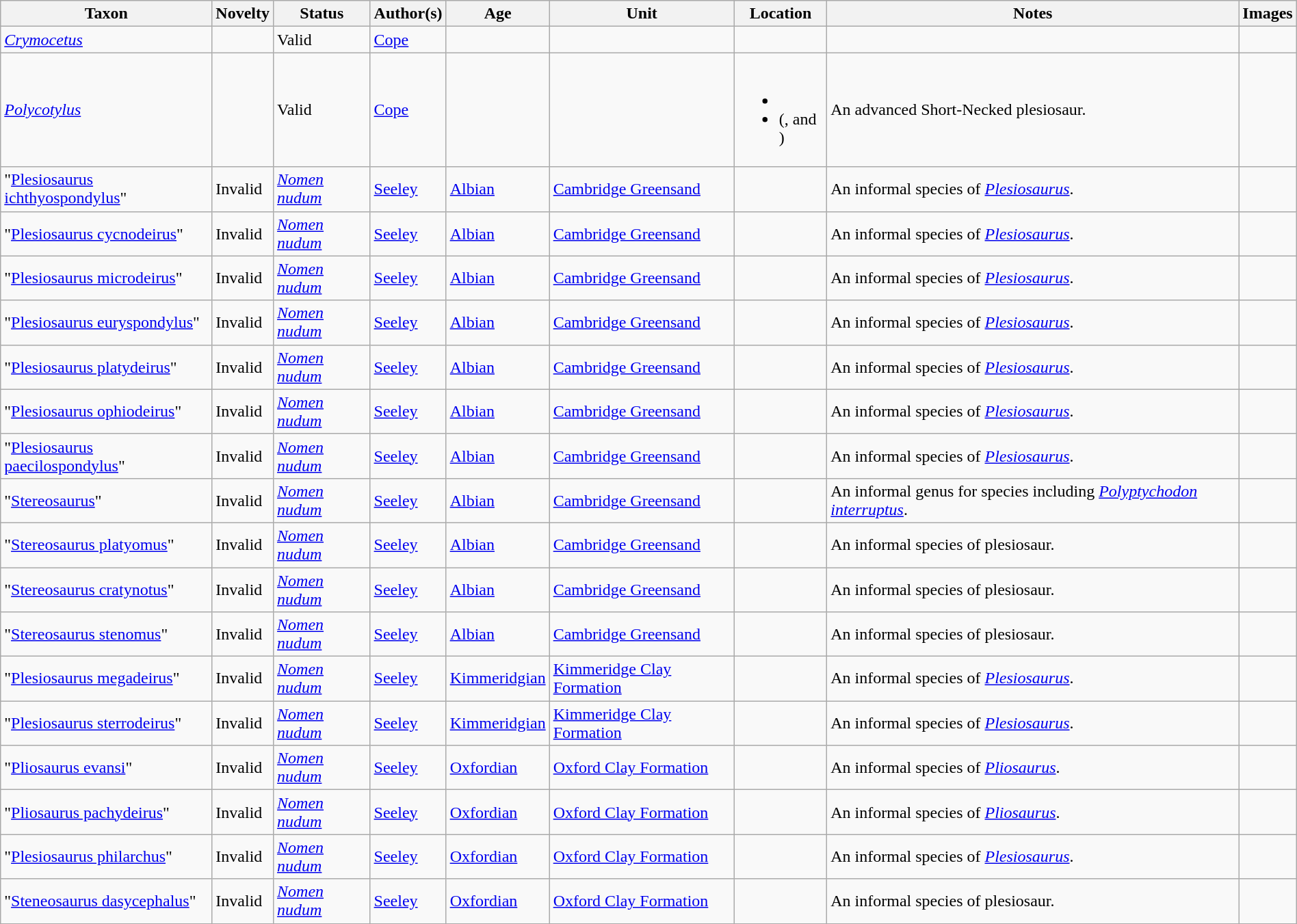<table class="wikitable sortable" align="center" width="100%">
<tr>
<th>Taxon</th>
<th>Novelty</th>
<th>Status</th>
<th>Author(s)</th>
<th>Age</th>
<th>Unit</th>
<th>Location</th>
<th>Notes</th>
<th>Images</th>
</tr>
<tr>
<td><em><a href='#'>Crymocetus</a></em></td>
<td></td>
<td>Valid</td>
<td><a href='#'>Cope</a></td>
<td></td>
<td></td>
<td></td>
<td></td>
<td></td>
</tr>
<tr>
<td><em><a href='#'>Polycotylus</a></em></td>
<td></td>
<td>Valid</td>
<td><a href='#'>Cope</a></td>
<td></td>
<td></td>
<td><br><ul><li></li><li>(,  and )</li></ul></td>
<td>An advanced Short-Necked plesiosaur.</td>
<td></td>
</tr>
<tr>
<td>"<a href='#'>Plesiosaurus ichthyospondylus</a>"</td>
<td>Invalid</td>
<td><em><a href='#'>Nomen nudum</a></em></td>
<td><a href='#'>Seeley</a></td>
<td><a href='#'>Albian</a></td>
<td><a href='#'>Cambridge Greensand</a></td>
<td></td>
<td>An informal species of <em><a href='#'>Plesiosaurus</a></em>.</td>
<td></td>
</tr>
<tr>
<td>"<a href='#'>Plesiosaurus cycnodeirus</a>"</td>
<td>Invalid</td>
<td><em><a href='#'>Nomen nudum</a></em></td>
<td><a href='#'>Seeley</a></td>
<td><a href='#'>Albian</a></td>
<td><a href='#'>Cambridge Greensand</a></td>
<td></td>
<td>An informal species of <em><a href='#'>Plesiosaurus</a></em>.</td>
<td></td>
</tr>
<tr>
<td>"<a href='#'>Plesiosaurus microdeirus</a>"</td>
<td>Invalid</td>
<td><em><a href='#'>Nomen nudum</a></em></td>
<td><a href='#'>Seeley</a></td>
<td><a href='#'>Albian</a></td>
<td><a href='#'>Cambridge Greensand</a></td>
<td></td>
<td>An informal species of <em><a href='#'>Plesiosaurus</a></em>.</td>
<td></td>
</tr>
<tr>
<td>"<a href='#'>Plesiosaurus euryspondylus</a>"</td>
<td>Invalid</td>
<td><em><a href='#'>Nomen nudum</a></em></td>
<td><a href='#'>Seeley</a></td>
<td><a href='#'>Albian</a></td>
<td><a href='#'>Cambridge Greensand</a></td>
<td></td>
<td>An informal species of <em><a href='#'>Plesiosaurus</a></em>.</td>
<td></td>
</tr>
<tr>
<td>"<a href='#'>Plesiosaurus platydeirus</a>"</td>
<td>Invalid</td>
<td><em><a href='#'>Nomen nudum</a></em></td>
<td><a href='#'>Seeley</a></td>
<td><a href='#'>Albian</a></td>
<td><a href='#'>Cambridge Greensand</a></td>
<td></td>
<td>An informal species of <em><a href='#'>Plesiosaurus</a></em>.</td>
<td></td>
</tr>
<tr>
<td>"<a href='#'>Plesiosaurus ophiodeirus</a>"</td>
<td>Invalid</td>
<td><em><a href='#'>Nomen nudum</a></em></td>
<td><a href='#'>Seeley</a></td>
<td><a href='#'>Albian</a></td>
<td><a href='#'>Cambridge Greensand</a></td>
<td></td>
<td>An informal species of <em><a href='#'>Plesiosaurus</a></em>.</td>
<td></td>
</tr>
<tr>
<td>"<a href='#'>Plesiosaurus paecilospondylus</a>"</td>
<td>Invalid</td>
<td><em><a href='#'>Nomen nudum</a></em></td>
<td><a href='#'>Seeley</a></td>
<td><a href='#'>Albian</a></td>
<td><a href='#'>Cambridge Greensand</a></td>
<td></td>
<td>An informal species of <em><a href='#'>Plesiosaurus</a></em>.</td>
<td></td>
</tr>
<tr>
<td>"<a href='#'>Stereosaurus</a>"</td>
<td>Invalid</td>
<td><em><a href='#'>Nomen nudum</a></em></td>
<td><a href='#'>Seeley</a></td>
<td><a href='#'>Albian</a></td>
<td><a href='#'>Cambridge Greensand</a></td>
<td></td>
<td>An informal genus for species including <em><a href='#'>Polyptychodon interruptus</a></em>.</td>
<td></td>
</tr>
<tr>
<td>"<a href='#'>Stereosaurus platyomus</a>"</td>
<td>Invalid</td>
<td><em><a href='#'>Nomen nudum</a></em></td>
<td><a href='#'>Seeley</a></td>
<td><a href='#'>Albian</a></td>
<td><a href='#'>Cambridge Greensand</a></td>
<td></td>
<td>An informal species of plesiosaur.</td>
<td></td>
</tr>
<tr>
<td>"<a href='#'>Stereosaurus cratynotus</a>"</td>
<td>Invalid</td>
<td><em><a href='#'>Nomen nudum</a></em></td>
<td><a href='#'>Seeley</a></td>
<td><a href='#'>Albian</a></td>
<td><a href='#'>Cambridge Greensand</a></td>
<td></td>
<td>An informal species of plesiosaur.</td>
<td></td>
</tr>
<tr>
<td>"<a href='#'>Stereosaurus stenomus</a>"</td>
<td>Invalid</td>
<td><em><a href='#'>Nomen nudum</a></em></td>
<td><a href='#'>Seeley</a></td>
<td><a href='#'>Albian</a></td>
<td><a href='#'>Cambridge Greensand</a></td>
<td></td>
<td>An informal species of plesiosaur.</td>
<td></td>
</tr>
<tr>
<td>"<a href='#'>Plesiosaurus megadeirus</a>"</td>
<td>Invalid</td>
<td><em><a href='#'>Nomen nudum</a></em></td>
<td><a href='#'>Seeley</a></td>
<td><a href='#'>Kimmeridgian</a></td>
<td><a href='#'>Kimmeridge Clay Formation</a></td>
<td></td>
<td>An informal species of <em><a href='#'>Plesiosaurus</a></em>.</td>
<td></td>
</tr>
<tr>
<td>"<a href='#'>Plesiosaurus sterrodeirus</a>"</td>
<td>Invalid</td>
<td><em><a href='#'>Nomen nudum</a></em></td>
<td><a href='#'>Seeley</a></td>
<td><a href='#'>Kimmeridgian</a></td>
<td><a href='#'>Kimmeridge Clay Formation</a></td>
<td></td>
<td>An informal species of <em><a href='#'>Plesiosaurus</a></em>.</td>
<td></td>
</tr>
<tr>
<td>"<a href='#'>Pliosaurus evansi</a>"</td>
<td>Invalid</td>
<td><em><a href='#'>Nomen nudum</a></em></td>
<td><a href='#'>Seeley</a></td>
<td><a href='#'>Oxfordian</a></td>
<td><a href='#'>Oxford Clay Formation</a></td>
<td></td>
<td>An informal species of <em><a href='#'>Pliosaurus</a></em>.</td>
<td></td>
</tr>
<tr>
<td>"<a href='#'>Pliosaurus pachydeirus</a>"</td>
<td>Invalid</td>
<td><em><a href='#'>Nomen nudum</a></em></td>
<td><a href='#'>Seeley</a></td>
<td><a href='#'>Oxfordian</a></td>
<td><a href='#'>Oxford Clay Formation</a></td>
<td></td>
<td>An informal species of <em><a href='#'>Pliosaurus</a></em>.</td>
<td></td>
</tr>
<tr>
<td>"<a href='#'>Plesiosaurus philarchus</a>"</td>
<td>Invalid</td>
<td><em><a href='#'>Nomen nudum</a></em></td>
<td><a href='#'>Seeley</a></td>
<td><a href='#'>Oxfordian</a></td>
<td><a href='#'>Oxford Clay Formation</a></td>
<td></td>
<td>An informal species of <em><a href='#'>Plesiosaurus</a></em>.</td>
<td></td>
</tr>
<tr>
<td>"<a href='#'>Steneosaurus dasycephalus</a>"</td>
<td>Invalid</td>
<td><em><a href='#'>Nomen nudum</a></em></td>
<td><a href='#'>Seeley</a></td>
<td><a href='#'>Oxfordian</a></td>
<td><a href='#'>Oxford Clay Formation</a></td>
<td></td>
<td>An informal species of plesiosaur.</td>
<td></td>
</tr>
<tr>
</tr>
</table>
